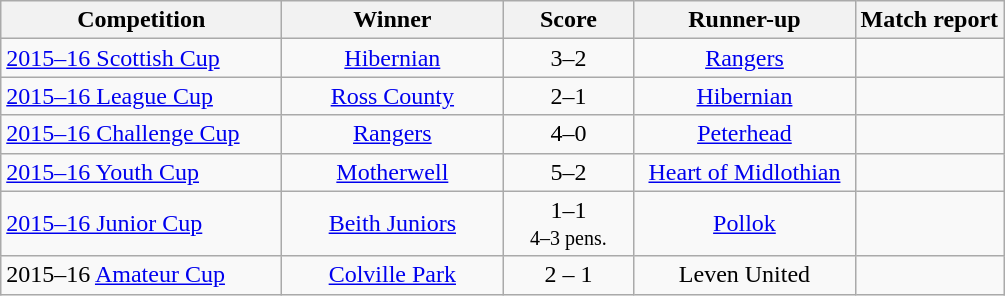<table class="wikitable" style="text-align:center">
<tr>
<th width=180>Competition</th>
<th width=140>Winner</th>
<th width=80>Score</th>
<th width=140>Runner-up</th>
<th>Match report</th>
</tr>
<tr>
<td align=left><a href='#'>2015–16 Scottish Cup</a></td>
<td><a href='#'>Hibernian</a></td>
<td>3–2</td>
<td><a href='#'>Rangers</a></td>
<td></td>
</tr>
<tr>
<td align=left><a href='#'>2015–16 League Cup</a></td>
<td><a href='#'>Ross County</a></td>
<td>2–1</td>
<td><a href='#'>Hibernian</a></td>
<td></td>
</tr>
<tr>
<td align=left><a href='#'>2015–16 Challenge Cup</a></td>
<td><a href='#'>Rangers</a></td>
<td>4–0</td>
<td><a href='#'>Peterhead</a></td>
<td></td>
</tr>
<tr>
<td align=left><a href='#'>2015–16 Youth Cup</a></td>
<td><a href='#'>Motherwell</a></td>
<td>5–2</td>
<td><a href='#'>Heart of Midlothian</a></td>
<td></td>
</tr>
<tr>
<td align=left><a href='#'>2015–16 Junior Cup</a></td>
<td><a href='#'>Beith Juniors</a></td>
<td>1–1<br><small>4–3 pens.</small></td>
<td><a href='#'>Pollok</a></td>
<td></td>
</tr>
<tr>
<td align=left>2015–16 <a href='#'>Amateur Cup</a></td>
<td><a href='#'>Colville Park</a></td>
<td>2 – 1</td>
<td>Leven United</td>
<td></td>
</tr>
</table>
